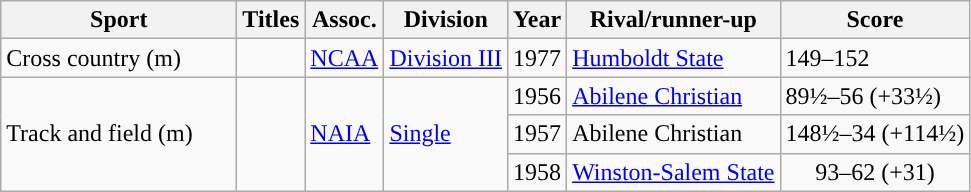<table class="wikitable"; style= "text-align: ">
<tr>
<th width=150px>Sport</th>
<th width=px>Titles</th>
<th width=px>Assoc.</th>
<th width=px>Division</th>
<th width=px>Year</th>
<th width=px>Rival/runner-up</th>
<th width=px>Score</th>
</tr>
<tr>
<td>Cross country (m)</td>
<td></td>
<td><a href='#'>NCAA</a></td>
<td><a href='#'>Division III</a></td>
<td>1977</td>
<td><a href='#'>Humboldt State</a></td>
<td>149–152</td>
</tr>
<tr>
<td rowspan="3">Track and field (m)</td>
<td rowspan=3></td>
<td rowspan="3"><a href='#'>NAIA</a></td>
<td rowspan="3"><a href='#'>Single</a></td>
<td>1956</td>
<td><a href='#'>Abilene Christian</a></td>
<td>89½–56 (+33½)</td>
</tr>
<tr>
<td>1957</td>
<td>Abilene Christian</td>
<td>148½–34 (+114½)</td>
</tr>
<tr align="center">
<td>1958</td>
<td><a href='#'>Winston-Salem State</a></td>
<td>93–62 (+31)</td>
</tr>
</table>
